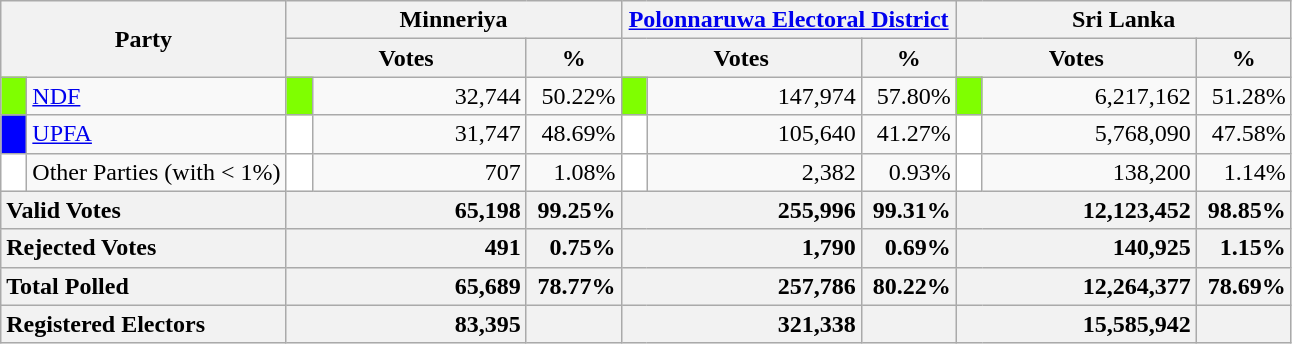<table class="wikitable">
<tr>
<th colspan="2" width="144px"rowspan="2">Party</th>
<th colspan="3" width="216px">Minneriya</th>
<th colspan="3" width="216px"><a href='#'>Polonnaruwa Electoral District</a></th>
<th colspan="3" width="216px">Sri Lanka</th>
</tr>
<tr>
<th colspan="2" width="144px">Votes</th>
<th>%</th>
<th colspan="2" width="144px">Votes</th>
<th>%</th>
<th colspan="2" width="144px">Votes</th>
<th>%</th>
</tr>
<tr>
<td style="background-color:chartreuse;" width="10px"></td>
<td style="text-align:left;"><a href='#'>NDF</a></td>
<td style="background-color:chartreuse;" width="10px"></td>
<td style="text-align:right;">32,744</td>
<td style="text-align:right;">50.22%</td>
<td style="background-color:chartreuse;" width="10px"></td>
<td style="text-align:right;">147,974</td>
<td style="text-align:right;">57.80%</td>
<td style="background-color:chartreuse;" width="10px"></td>
<td style="text-align:right;">6,217,162</td>
<td style="text-align:right;">51.28%</td>
</tr>
<tr>
<td style="background-color:blue;" width="10px"></td>
<td style="text-align:left;"><a href='#'>UPFA</a></td>
<td style="background-color:white;" width="10px"></td>
<td style="text-align:right;">31,747</td>
<td style="text-align:right;">48.69%</td>
<td style="background-color:white;" width="10px"></td>
<td style="text-align:right;">105,640</td>
<td style="text-align:right;">41.27%</td>
<td style="background-color:white;" width="10px"></td>
<td style="text-align:right;">5,768,090</td>
<td style="text-align:right;">47.58%</td>
</tr>
<tr>
<td style="background-color:white;" width="10px"></td>
<td style="text-align:left;">Other Parties (with < 1%)</td>
<td style="background-color:white;" width="10px"></td>
<td style="text-align:right;">707</td>
<td style="text-align:right;">1.08%</td>
<td style="background-color:white;" width="10px"></td>
<td style="text-align:right;">2,382</td>
<td style="text-align:right;">0.93%</td>
<td style="background-color:white;" width="10px"></td>
<td style="text-align:right;">138,200</td>
<td style="text-align:right;">1.14%</td>
</tr>
<tr>
<th colspan="2" width="144px"style="text-align:left;">Valid Votes</th>
<th style="text-align:right;"colspan="2" width="144px">65,198</th>
<th style="text-align:right;">99.25%</th>
<th style="text-align:right;"colspan="2" width="144px">255,996</th>
<th style="text-align:right;">99.31%</th>
<th style="text-align:right;"colspan="2" width="144px">12,123,452</th>
<th style="text-align:right;">98.85%</th>
</tr>
<tr>
<th colspan="2" width="144px"style="text-align:left;">Rejected Votes</th>
<th style="text-align:right;"colspan="2" width="144px">491</th>
<th style="text-align:right;">0.75%</th>
<th style="text-align:right;"colspan="2" width="144px">1,790</th>
<th style="text-align:right;">0.69%</th>
<th style="text-align:right;"colspan="2" width="144px">140,925</th>
<th style="text-align:right;">1.15%</th>
</tr>
<tr>
<th colspan="2" width="144px"style="text-align:left;">Total Polled</th>
<th style="text-align:right;"colspan="2" width="144px">65,689</th>
<th style="text-align:right;">78.77%</th>
<th style="text-align:right;"colspan="2" width="144px">257,786</th>
<th style="text-align:right;">80.22%</th>
<th style="text-align:right;"colspan="2" width="144px">12,264,377</th>
<th style="text-align:right;">78.69%</th>
</tr>
<tr>
<th colspan="2" width="144px"style="text-align:left;">Registered Electors</th>
<th style="text-align:right;"colspan="2" width="144px">83,395</th>
<th></th>
<th style="text-align:right;"colspan="2" width="144px">321,338</th>
<th></th>
<th style="text-align:right;"colspan="2" width="144px">15,585,942</th>
<th></th>
</tr>
</table>
